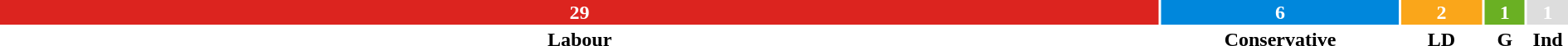<table style="width:100%; text-align:center;">
<tr style="color:white;">
<td style="background:#dc241f; width:74.4%;"><strong>29</strong></td>
<td style="background:#0087dc; width:15.4;"><strong>6</strong></td>
<td style="background:#FAA61A; width:5.2%;"><strong>2</strong></td>
<td style="background:#6AB023; width:2.6%;"><strong>1</strong></td>
<td style="background:#dddddd; width:2.6%;"><strong>1</strong></td>
</tr>
<tr>
<td><span><strong>Labour</strong></span></td>
<td><span><strong>Conservative</strong></span></td>
<td><span><strong>LD</strong></span></td>
<td><span><strong>G</strong></span></td>
<td><span><strong>Ind</strong></span></td>
</tr>
</table>
